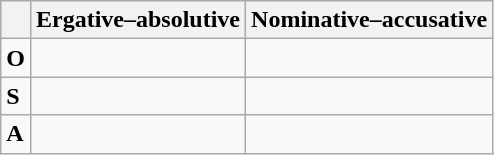<table class="wikitable">
<tr>
<th></th>
<th>Ergative–absolutive</th>
<th>Nominative–accusative</th>
</tr>
<tr>
<td><strong>O</strong></td>
<td></td>
<td></td>
</tr>
<tr>
<td><strong>S</strong></td>
<td></td>
<td></td>
</tr>
<tr>
<td><strong>A</strong></td>
<td></td>
<td></td>
</tr>
</table>
